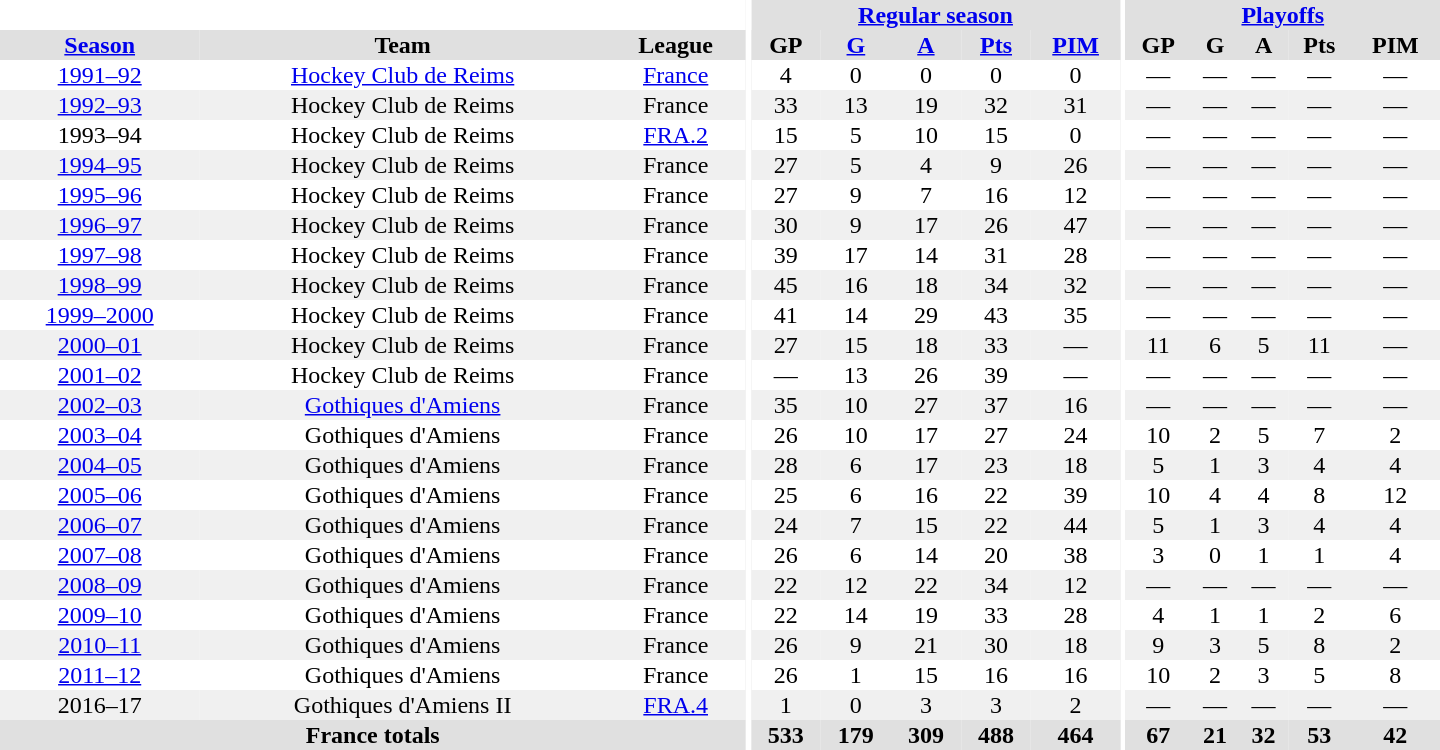<table border="0" cellpadding="1" cellspacing="0" style="text-align:center; width:60em">
<tr bgcolor="#e0e0e0">
<th colspan="3" bgcolor="#ffffff"></th>
<th rowspan="99" bgcolor="#ffffff"></th>
<th colspan="5"><a href='#'>Regular season</a></th>
<th rowspan="99" bgcolor="#ffffff"></th>
<th colspan="5"><a href='#'>Playoffs</a></th>
</tr>
<tr bgcolor="#e0e0e0">
<th><a href='#'>Season</a></th>
<th>Team</th>
<th>League</th>
<th>GP</th>
<th><a href='#'>G</a></th>
<th><a href='#'>A</a></th>
<th><a href='#'>Pts</a></th>
<th><a href='#'>PIM</a></th>
<th>GP</th>
<th>G</th>
<th>A</th>
<th>Pts</th>
<th>PIM</th>
</tr>
<tr>
<td><a href='#'>1991–92</a></td>
<td><a href='#'>Hockey Club de Reims</a></td>
<td><a href='#'>France</a></td>
<td>4</td>
<td>0</td>
<td>0</td>
<td>0</td>
<td>0</td>
<td>—</td>
<td>—</td>
<td>—</td>
<td>—</td>
<td>—</td>
</tr>
<tr bgcolor="#f0f0f0">
<td><a href='#'>1992–93</a></td>
<td>Hockey Club de Reims</td>
<td>France</td>
<td>33</td>
<td>13</td>
<td>19</td>
<td>32</td>
<td>31</td>
<td>—</td>
<td>—</td>
<td>—</td>
<td>—</td>
<td>—</td>
</tr>
<tr>
<td>1993–94</td>
<td>Hockey Club de Reims</td>
<td><a href='#'>FRA.2</a></td>
<td>15</td>
<td>5</td>
<td>10</td>
<td>15</td>
<td>0</td>
<td>—</td>
<td>—</td>
<td>—</td>
<td>—</td>
<td>—</td>
</tr>
<tr bgcolor="#f0f0f0">
<td><a href='#'>1994–95</a></td>
<td>Hockey Club de Reims</td>
<td>France</td>
<td>27</td>
<td>5</td>
<td>4</td>
<td>9</td>
<td>26</td>
<td>—</td>
<td>—</td>
<td>—</td>
<td>—</td>
<td>—</td>
</tr>
<tr>
<td><a href='#'>1995–96</a></td>
<td>Hockey Club de Reims</td>
<td>France</td>
<td>27</td>
<td>9</td>
<td>7</td>
<td>16</td>
<td>12</td>
<td>—</td>
<td>—</td>
<td>—</td>
<td>—</td>
<td>—</td>
</tr>
<tr bgcolor="#f0f0f0">
<td><a href='#'>1996–97</a></td>
<td>Hockey Club de Reims</td>
<td>France</td>
<td>30</td>
<td>9</td>
<td>17</td>
<td>26</td>
<td>47</td>
<td>—</td>
<td>—</td>
<td>—</td>
<td>—</td>
<td>—</td>
</tr>
<tr>
<td><a href='#'>1997–98</a></td>
<td>Hockey Club de Reims</td>
<td>France</td>
<td>39</td>
<td>17</td>
<td>14</td>
<td>31</td>
<td>28</td>
<td>—</td>
<td>—</td>
<td>—</td>
<td>—</td>
<td>—</td>
</tr>
<tr bgcolor="#f0f0f0">
<td><a href='#'>1998–99</a></td>
<td>Hockey Club de Reims</td>
<td>France</td>
<td>45</td>
<td>16</td>
<td>18</td>
<td>34</td>
<td>32</td>
<td>—</td>
<td>—</td>
<td>—</td>
<td>—</td>
<td>—</td>
</tr>
<tr>
<td><a href='#'>1999–2000</a></td>
<td>Hockey Club de Reims</td>
<td>France</td>
<td>41</td>
<td>14</td>
<td>29</td>
<td>43</td>
<td>35</td>
<td>—</td>
<td>—</td>
<td>—</td>
<td>—</td>
<td>—</td>
</tr>
<tr bgcolor="#f0f0f0">
<td><a href='#'>2000–01</a></td>
<td>Hockey Club de Reims</td>
<td>France</td>
<td>27</td>
<td>15</td>
<td>18</td>
<td>33</td>
<td>—</td>
<td>11</td>
<td>6</td>
<td>5</td>
<td>11</td>
<td>—</td>
</tr>
<tr>
<td><a href='#'>2001–02</a></td>
<td>Hockey Club de Reims</td>
<td>France</td>
<td>—</td>
<td>13</td>
<td>26</td>
<td>39</td>
<td>—</td>
<td>—</td>
<td>—</td>
<td>—</td>
<td>—</td>
<td>—</td>
</tr>
<tr bgcolor="#f0f0f0">
<td><a href='#'>2002–03</a></td>
<td><a href='#'>Gothiques d'Amiens</a></td>
<td>France</td>
<td>35</td>
<td>10</td>
<td>27</td>
<td>37</td>
<td>16</td>
<td>—</td>
<td>—</td>
<td>—</td>
<td>—</td>
<td>—</td>
</tr>
<tr>
<td><a href='#'>2003–04</a></td>
<td>Gothiques d'Amiens</td>
<td>France</td>
<td>26</td>
<td>10</td>
<td>17</td>
<td>27</td>
<td>24</td>
<td>10</td>
<td>2</td>
<td>5</td>
<td>7</td>
<td>2</td>
</tr>
<tr bgcolor="#f0f0f0">
<td><a href='#'>2004–05</a></td>
<td>Gothiques d'Amiens</td>
<td>France</td>
<td>28</td>
<td>6</td>
<td>17</td>
<td>23</td>
<td>18</td>
<td>5</td>
<td>1</td>
<td>3</td>
<td>4</td>
<td>4</td>
</tr>
<tr>
<td><a href='#'>2005–06</a></td>
<td>Gothiques d'Amiens</td>
<td>France</td>
<td>25</td>
<td>6</td>
<td>16</td>
<td>22</td>
<td>39</td>
<td>10</td>
<td>4</td>
<td>4</td>
<td>8</td>
<td>12</td>
</tr>
<tr bgcolor="#f0f0f0">
<td><a href='#'>2006–07</a></td>
<td>Gothiques d'Amiens</td>
<td>France</td>
<td>24</td>
<td>7</td>
<td>15</td>
<td>22</td>
<td>44</td>
<td>5</td>
<td>1</td>
<td>3</td>
<td>4</td>
<td>4</td>
</tr>
<tr>
<td><a href='#'>2007–08</a></td>
<td>Gothiques d'Amiens</td>
<td>France</td>
<td>26</td>
<td>6</td>
<td>14</td>
<td>20</td>
<td>38</td>
<td>3</td>
<td>0</td>
<td>1</td>
<td>1</td>
<td>4</td>
</tr>
<tr bgcolor="#f0f0f0">
<td><a href='#'>2008–09</a></td>
<td>Gothiques d'Amiens</td>
<td>France</td>
<td>22</td>
<td>12</td>
<td>22</td>
<td>34</td>
<td>12</td>
<td>—</td>
<td>—</td>
<td>—</td>
<td>—</td>
<td>—</td>
</tr>
<tr>
<td><a href='#'>2009–10</a></td>
<td>Gothiques d'Amiens</td>
<td>France</td>
<td>22</td>
<td>14</td>
<td>19</td>
<td>33</td>
<td>28</td>
<td>4</td>
<td>1</td>
<td>1</td>
<td>2</td>
<td>6</td>
</tr>
<tr bgcolor="#f0f0f0">
<td><a href='#'>2010–11</a></td>
<td>Gothiques d'Amiens</td>
<td>France</td>
<td>26</td>
<td>9</td>
<td>21</td>
<td>30</td>
<td>18</td>
<td>9</td>
<td>3</td>
<td>5</td>
<td>8</td>
<td>2</td>
</tr>
<tr>
<td><a href='#'>2011–12</a></td>
<td>Gothiques d'Amiens</td>
<td>France</td>
<td>26</td>
<td>1</td>
<td>15</td>
<td>16</td>
<td>16</td>
<td>10</td>
<td>2</td>
<td>3</td>
<td>5</td>
<td>8</td>
</tr>
<tr bgcolor="#f0f0f0">
<td>2016–17</td>
<td>Gothiques d'Amiens II</td>
<td><a href='#'>FRA.4</a></td>
<td>1</td>
<td>0</td>
<td>3</td>
<td>3</td>
<td>2</td>
<td>—</td>
<td>—</td>
<td>—</td>
<td>—</td>
<td>—</td>
</tr>
<tr bgcolor="#e0e0e0">
<th colspan="3">France totals</th>
<th>533</th>
<th>179</th>
<th>309</th>
<th>488</th>
<th>464</th>
<th>67</th>
<th>21</th>
<th>32</th>
<th>53</th>
<th>42</th>
</tr>
</table>
